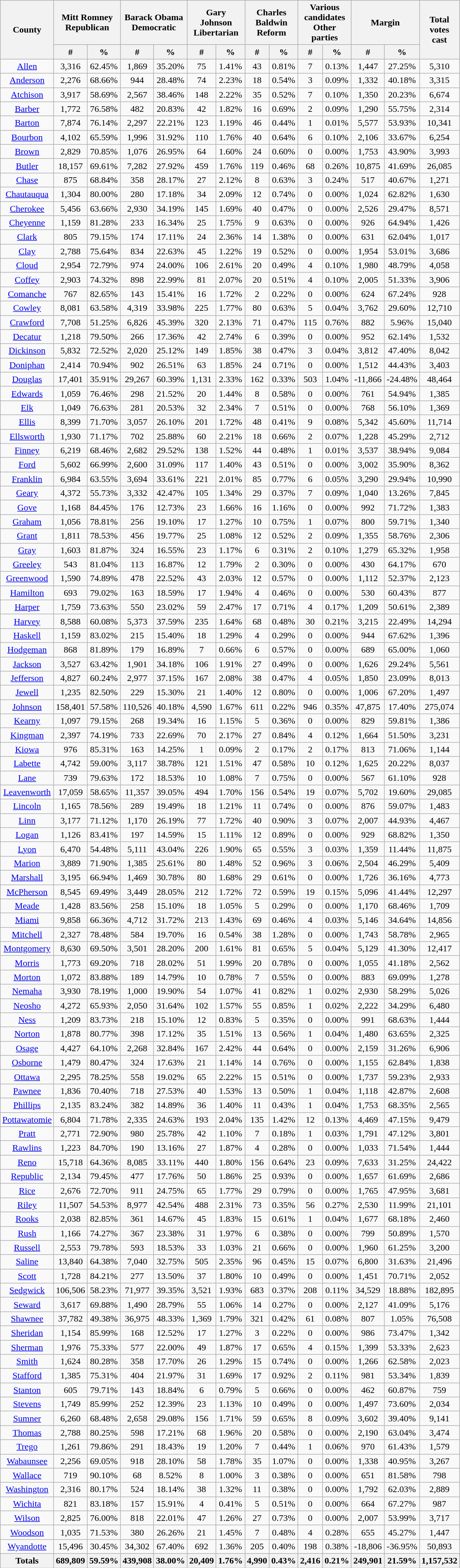<table width="60%" class="wikitable sortable">
<tr>
<th rowspan="2">County</th>
<th colspan="2">Mitt Romney<br>Republican</th>
<th colspan="2">Barack Obama<br>Democratic</th>
<th colspan="2">Gary Johnson<br>Libertarian</th>
<th colspan="2">Charles Baldwin<br>Reform</th>
<th colspan="2">Various candidates<br>Other parties</th>
<th colspan="2">Margin</th>
<th rowspan="2" data-sort-type="number">Total votes cast</th>
</tr>
<tr>
<th style="text-align:center;" data-sort-type="number">#</th>
<th style="text-align:center;" data-sort-type="number">%</th>
<th style="text-align:center;" data-sort-type="number">#</th>
<th style="text-align:center;" data-sort-type="number">%</th>
<th style="text-align:center;" data-sort-type="number">#</th>
<th style="text-align:center;" data-sort-type="number">%</th>
<th style="text-align:center;" data-sort-type="number">#</th>
<th style="text-align:center;" data-sort-type="number">%</th>
<th style="text-align:center;" data-sort-type="number">#</th>
<th style="text-align:center;" data-sort-type="number">%</th>
<th style="text-align:center;" data-sort-type="number">#</th>
<th style="text-align:center;" data-sort-type="number">%</th>
</tr>
<tr style="text-align:center;">
<td><a href='#'>Allen</a></td>
<td>3,316</td>
<td>62.45%</td>
<td>1,869</td>
<td>35.20%</td>
<td>75</td>
<td>1.41%</td>
<td>43</td>
<td>0.81%</td>
<td>7</td>
<td>0.13%</td>
<td>1,447</td>
<td>27.25%</td>
<td>5,310</td>
</tr>
<tr style="text-align:center;">
<td><a href='#'>Anderson</a></td>
<td>2,276</td>
<td>68.66%</td>
<td>944</td>
<td>28.48%</td>
<td>74</td>
<td>2.23%</td>
<td>18</td>
<td>0.54%</td>
<td>3</td>
<td>0.09%</td>
<td>1,332</td>
<td>40.18%</td>
<td>3,315</td>
</tr>
<tr style="text-align:center;">
<td><a href='#'>Atchison</a></td>
<td>3,917</td>
<td>58.69%</td>
<td>2,567</td>
<td>38.46%</td>
<td>148</td>
<td>2.22%</td>
<td>35</td>
<td>0.52%</td>
<td>7</td>
<td>0.10%</td>
<td>1,350</td>
<td>20.23%</td>
<td>6,674</td>
</tr>
<tr style="text-align:center;">
<td><a href='#'>Barber</a></td>
<td>1,772</td>
<td>76.58%</td>
<td>482</td>
<td>20.83%</td>
<td>42</td>
<td>1.82%</td>
<td>16</td>
<td>0.69%</td>
<td>2</td>
<td>0.09%</td>
<td>1,290</td>
<td>55.75%</td>
<td>2,314</td>
</tr>
<tr style="text-align:center;">
<td><a href='#'>Barton</a></td>
<td>7,874</td>
<td>76.14%</td>
<td>2,297</td>
<td>22.21%</td>
<td>123</td>
<td>1.19%</td>
<td>46</td>
<td>0.44%</td>
<td>1</td>
<td>0.01%</td>
<td>5,577</td>
<td>53.93%</td>
<td>10,341</td>
</tr>
<tr style="text-align:center;">
<td><a href='#'>Bourbon</a></td>
<td>4,102</td>
<td>65.59%</td>
<td>1,996</td>
<td>31.92%</td>
<td>110</td>
<td>1.76%</td>
<td>40</td>
<td>0.64%</td>
<td>6</td>
<td>0.10%</td>
<td>2,106</td>
<td>33.67%</td>
<td>6,254</td>
</tr>
<tr style="text-align:center;">
<td><a href='#'>Brown</a></td>
<td>2,829</td>
<td>70.85%</td>
<td>1,076</td>
<td>26.95%</td>
<td>64</td>
<td>1.60%</td>
<td>24</td>
<td>0.60%</td>
<td>0</td>
<td>0.00%</td>
<td>1,753</td>
<td>43.90%</td>
<td>3,993</td>
</tr>
<tr style="text-align:center;">
<td><a href='#'>Butler</a></td>
<td>18,157</td>
<td>69.61%</td>
<td>7,282</td>
<td>27.92%</td>
<td>459</td>
<td>1.76%</td>
<td>119</td>
<td>0.46%</td>
<td>68</td>
<td>0.26%</td>
<td>10,875</td>
<td>41.69%</td>
<td>26,085</td>
</tr>
<tr style="text-align:center;">
<td><a href='#'>Chase</a></td>
<td>875</td>
<td>68.84%</td>
<td>358</td>
<td>28.17%</td>
<td>27</td>
<td>2.12%</td>
<td>8</td>
<td>0.63%</td>
<td>3</td>
<td>0.24%</td>
<td>517</td>
<td>40.67%</td>
<td>1,271</td>
</tr>
<tr style="text-align:center;">
<td><a href='#'>Chautauqua</a></td>
<td>1,304</td>
<td>80.00%</td>
<td>280</td>
<td>17.18%</td>
<td>34</td>
<td>2.09%</td>
<td>12</td>
<td>0.74%</td>
<td>0</td>
<td>0.00%</td>
<td>1,024</td>
<td>62.82%</td>
<td>1,630</td>
</tr>
<tr style="text-align:center;">
<td><a href='#'>Cherokee</a></td>
<td>5,456</td>
<td>63.66%</td>
<td>2,930</td>
<td>34.19%</td>
<td>145</td>
<td>1.69%</td>
<td>40</td>
<td>0.47%</td>
<td>0</td>
<td>0.00%</td>
<td>2,526</td>
<td>29.47%</td>
<td>8,571</td>
</tr>
<tr style="text-align:center;">
<td><a href='#'>Cheyenne</a></td>
<td>1,159</td>
<td>81.28%</td>
<td>233</td>
<td>16.34%</td>
<td>25</td>
<td>1.75%</td>
<td>9</td>
<td>0.63%</td>
<td>0</td>
<td>0.00%</td>
<td>926</td>
<td>64.94%</td>
<td>1,426</td>
</tr>
<tr style="text-align:center;">
<td><a href='#'>Clark</a></td>
<td>805</td>
<td>79.15%</td>
<td>174</td>
<td>17.11%</td>
<td>24</td>
<td>2.36%</td>
<td>14</td>
<td>1.38%</td>
<td>0</td>
<td>0.00%</td>
<td>631</td>
<td>62.04%</td>
<td>1,017</td>
</tr>
<tr style="text-align:center;">
<td><a href='#'>Clay</a></td>
<td>2,788</td>
<td>75.64%</td>
<td>834</td>
<td>22.63%</td>
<td>45</td>
<td>1.22%</td>
<td>19</td>
<td>0.52%</td>
<td>0</td>
<td>0.00%</td>
<td>1,954</td>
<td>53.01%</td>
<td>3,686</td>
</tr>
<tr style="text-align:center;">
<td><a href='#'>Cloud</a></td>
<td>2,954</td>
<td>72.79%</td>
<td>974</td>
<td>24.00%</td>
<td>106</td>
<td>2.61%</td>
<td>20</td>
<td>0.49%</td>
<td>4</td>
<td>0.10%</td>
<td>1,980</td>
<td>48.79%</td>
<td>4,058</td>
</tr>
<tr style="text-align:center;">
<td><a href='#'>Coffey</a></td>
<td>2,903</td>
<td>74.32%</td>
<td>898</td>
<td>22.99%</td>
<td>81</td>
<td>2.07%</td>
<td>20</td>
<td>0.51%</td>
<td>4</td>
<td>0.10%</td>
<td>2,005</td>
<td>51.33%</td>
<td>3,906</td>
</tr>
<tr style="text-align:center;">
<td><a href='#'>Comanche</a></td>
<td>767</td>
<td>82.65%</td>
<td>143</td>
<td>15.41%</td>
<td>16</td>
<td>1.72%</td>
<td>2</td>
<td>0.22%</td>
<td>0</td>
<td>0.00%</td>
<td>624</td>
<td>67.24%</td>
<td>928</td>
</tr>
<tr style="text-align:center;">
<td><a href='#'>Cowley</a></td>
<td>8,081</td>
<td>63.58%</td>
<td>4,319</td>
<td>33.98%</td>
<td>225</td>
<td>1.77%</td>
<td>80</td>
<td>0.63%</td>
<td>5</td>
<td>0.04%</td>
<td>3,762</td>
<td>29.60%</td>
<td>12,710</td>
</tr>
<tr style="text-align:center;">
<td><a href='#'>Crawford</a></td>
<td>7,708</td>
<td>51.25%</td>
<td>6,826</td>
<td>45.39%</td>
<td>320</td>
<td>2.13%</td>
<td>71</td>
<td>0.47%</td>
<td>115</td>
<td>0.76%</td>
<td>882</td>
<td>5.96%</td>
<td>15,040</td>
</tr>
<tr style="text-align:center;">
<td><a href='#'>Decatur</a></td>
<td>1,218</td>
<td>79.50%</td>
<td>266</td>
<td>17.36%</td>
<td>42</td>
<td>2.74%</td>
<td>6</td>
<td>0.39%</td>
<td>0</td>
<td>0.00%</td>
<td>952</td>
<td>62.14%</td>
<td>1,532</td>
</tr>
<tr style="text-align:center;">
<td><a href='#'>Dickinson</a></td>
<td>5,832</td>
<td>72.52%</td>
<td>2,020</td>
<td>25.12%</td>
<td>149</td>
<td>1.85%</td>
<td>38</td>
<td>0.47%</td>
<td>3</td>
<td>0.04%</td>
<td>3,812</td>
<td>47.40%</td>
<td>8,042</td>
</tr>
<tr style="text-align:center;">
<td><a href='#'>Doniphan</a></td>
<td>2,414</td>
<td>70.94%</td>
<td>902</td>
<td>26.51%</td>
<td>63</td>
<td>1.85%</td>
<td>24</td>
<td>0.71%</td>
<td>0</td>
<td>0.00%</td>
<td>1,512</td>
<td>44.43%</td>
<td>3,403</td>
</tr>
<tr style="text-align:center;">
<td><a href='#'>Douglas</a></td>
<td>17,401</td>
<td>35.91%</td>
<td>29,267</td>
<td>60.39%</td>
<td>1,131</td>
<td>2.33%</td>
<td>162</td>
<td>0.33%</td>
<td>503</td>
<td>1.04%</td>
<td>-11,866</td>
<td>-24.48%</td>
<td>48,464</td>
</tr>
<tr style="text-align:center;">
<td><a href='#'>Edwards</a></td>
<td>1,059</td>
<td>76.46%</td>
<td>298</td>
<td>21.52%</td>
<td>20</td>
<td>1.44%</td>
<td>8</td>
<td>0.58%</td>
<td>0</td>
<td>0.00%</td>
<td>761</td>
<td>54.94%</td>
<td>1,385</td>
</tr>
<tr style="text-align:center;">
<td><a href='#'>Elk</a></td>
<td>1,049</td>
<td>76.63%</td>
<td>281</td>
<td>20.53%</td>
<td>32</td>
<td>2.34%</td>
<td>7</td>
<td>0.51%</td>
<td>0</td>
<td>0.00%</td>
<td>768</td>
<td>56.10%</td>
<td>1,369</td>
</tr>
<tr style="text-align:center;">
<td><a href='#'>Ellis</a></td>
<td>8,399</td>
<td>71.70%</td>
<td>3,057</td>
<td>26.10%</td>
<td>201</td>
<td>1.72%</td>
<td>48</td>
<td>0.41%</td>
<td>9</td>
<td>0.08%</td>
<td>5,342</td>
<td>45.60%</td>
<td>11,714</td>
</tr>
<tr style="text-align:center;">
<td><a href='#'>Ellsworth</a></td>
<td>1,930</td>
<td>71.17%</td>
<td>702</td>
<td>25.88%</td>
<td>60</td>
<td>2.21%</td>
<td>18</td>
<td>0.66%</td>
<td>2</td>
<td>0.07%</td>
<td>1,228</td>
<td>45.29%</td>
<td>2,712</td>
</tr>
<tr style="text-align:center;">
<td><a href='#'>Finney</a></td>
<td>6,219</td>
<td>68.46%</td>
<td>2,682</td>
<td>29.52%</td>
<td>138</td>
<td>1.52%</td>
<td>44</td>
<td>0.48%</td>
<td>1</td>
<td>0.01%</td>
<td>3,537</td>
<td>38.94%</td>
<td>9,084</td>
</tr>
<tr style="text-align:center;">
<td><a href='#'>Ford</a></td>
<td>5,602</td>
<td>66.99%</td>
<td>2,600</td>
<td>31.09%</td>
<td>117</td>
<td>1.40%</td>
<td>43</td>
<td>0.51%</td>
<td>0</td>
<td>0.00%</td>
<td>3,002</td>
<td>35.90%</td>
<td>8,362</td>
</tr>
<tr style="text-align:center;">
<td><a href='#'>Franklin</a></td>
<td>6,984</td>
<td>63.55%</td>
<td>3,694</td>
<td>33.61%</td>
<td>221</td>
<td>2.01%</td>
<td>85</td>
<td>0.77%</td>
<td>6</td>
<td>0.05%</td>
<td>3,290</td>
<td>29.94%</td>
<td>10,990</td>
</tr>
<tr style="text-align:center;">
<td><a href='#'>Geary</a></td>
<td>4,372</td>
<td>55.73%</td>
<td>3,332</td>
<td>42.47%</td>
<td>105</td>
<td>1.34%</td>
<td>29</td>
<td>0.37%</td>
<td>7</td>
<td>0.09%</td>
<td>1,040</td>
<td>13.26%</td>
<td>7,845</td>
</tr>
<tr style="text-align:center;">
<td><a href='#'>Gove</a></td>
<td>1,168</td>
<td>84.45%</td>
<td>176</td>
<td>12.73%</td>
<td>23</td>
<td>1.66%</td>
<td>16</td>
<td>1.16%</td>
<td>0</td>
<td>0.00%</td>
<td>992</td>
<td>71.72%</td>
<td>1,383</td>
</tr>
<tr style="text-align:center;">
<td><a href='#'>Graham</a></td>
<td>1,056</td>
<td>78.81%</td>
<td>256</td>
<td>19.10%</td>
<td>17</td>
<td>1.27%</td>
<td>10</td>
<td>0.75%</td>
<td>1</td>
<td>0.07%</td>
<td>800</td>
<td>59.71%</td>
<td>1,340</td>
</tr>
<tr style="text-align:center;">
<td><a href='#'>Grant</a></td>
<td>1,811</td>
<td>78.53%</td>
<td>456</td>
<td>19.77%</td>
<td>25</td>
<td>1.08%</td>
<td>12</td>
<td>0.52%</td>
<td>2</td>
<td>0.09%</td>
<td>1,355</td>
<td>58.76%</td>
<td>2,306</td>
</tr>
<tr style="text-align:center;">
<td><a href='#'>Gray</a></td>
<td>1,603</td>
<td>81.87%</td>
<td>324</td>
<td>16.55%</td>
<td>23</td>
<td>1.17%</td>
<td>6</td>
<td>0.31%</td>
<td>2</td>
<td>0.10%</td>
<td>1,279</td>
<td>65.32%</td>
<td>1,958</td>
</tr>
<tr style="text-align:center;">
<td><a href='#'>Greeley</a></td>
<td>543</td>
<td>81.04%</td>
<td>113</td>
<td>16.87%</td>
<td>12</td>
<td>1.79%</td>
<td>2</td>
<td>0.30%</td>
<td>0</td>
<td>0.00%</td>
<td>430</td>
<td>64.17%</td>
<td>670</td>
</tr>
<tr style="text-align:center;">
<td><a href='#'>Greenwood</a></td>
<td>1,590</td>
<td>74.89%</td>
<td>478</td>
<td>22.52%</td>
<td>43</td>
<td>2.03%</td>
<td>12</td>
<td>0.57%</td>
<td>0</td>
<td>0.00%</td>
<td>1,112</td>
<td>52.37%</td>
<td>2,123</td>
</tr>
<tr style="text-align:center;">
<td><a href='#'>Hamilton</a></td>
<td>693</td>
<td>79.02%</td>
<td>163</td>
<td>18.59%</td>
<td>17</td>
<td>1.94%</td>
<td>4</td>
<td>0.46%</td>
<td>0</td>
<td>0.00%</td>
<td>530</td>
<td>60.43%</td>
<td>877</td>
</tr>
<tr style="text-align:center;">
<td><a href='#'>Harper</a></td>
<td>1,759</td>
<td>73.63%</td>
<td>550</td>
<td>23.02%</td>
<td>59</td>
<td>2.47%</td>
<td>17</td>
<td>0.71%</td>
<td>4</td>
<td>0.17%</td>
<td>1,209</td>
<td>50.61%</td>
<td>2,389</td>
</tr>
<tr style="text-align:center;">
<td><a href='#'>Harvey</a></td>
<td>8,588</td>
<td>60.08%</td>
<td>5,373</td>
<td>37.59%</td>
<td>235</td>
<td>1.64%</td>
<td>68</td>
<td>0.48%</td>
<td>30</td>
<td>0.21%</td>
<td>3,215</td>
<td>22.49%</td>
<td>14,294</td>
</tr>
<tr style="text-align:center;">
<td><a href='#'>Haskell</a></td>
<td>1,159</td>
<td>83.02%</td>
<td>215</td>
<td>15.40%</td>
<td>18</td>
<td>1.29%</td>
<td>4</td>
<td>0.29%</td>
<td>0</td>
<td>0.00%</td>
<td>944</td>
<td>67.62%</td>
<td>1,396</td>
</tr>
<tr style="text-align:center;">
<td><a href='#'>Hodgeman</a></td>
<td>868</td>
<td>81.89%</td>
<td>179</td>
<td>16.89%</td>
<td>7</td>
<td>0.66%</td>
<td>6</td>
<td>0.57%</td>
<td>0</td>
<td>0.00%</td>
<td>689</td>
<td>65.00%</td>
<td>1,060</td>
</tr>
<tr style="text-align:center;">
<td><a href='#'>Jackson</a></td>
<td>3,527</td>
<td>63.42%</td>
<td>1,901</td>
<td>34.18%</td>
<td>106</td>
<td>1.91%</td>
<td>27</td>
<td>0.49%</td>
<td>0</td>
<td>0.00%</td>
<td>1,626</td>
<td>29.24%</td>
<td>5,561</td>
</tr>
<tr style="text-align:center;">
<td><a href='#'>Jefferson</a></td>
<td>4,827</td>
<td>60.24%</td>
<td>2,977</td>
<td>37.15%</td>
<td>167</td>
<td>2.08%</td>
<td>38</td>
<td>0.47%</td>
<td>4</td>
<td>0.05%</td>
<td>1,850</td>
<td>23.09%</td>
<td>8,013</td>
</tr>
<tr style="text-align:center;">
<td><a href='#'>Jewell</a></td>
<td>1,235</td>
<td>82.50%</td>
<td>229</td>
<td>15.30%</td>
<td>21</td>
<td>1.40%</td>
<td>12</td>
<td>0.80%</td>
<td>0</td>
<td>0.00%</td>
<td>1,006</td>
<td>67.20%</td>
<td>1,497</td>
</tr>
<tr style="text-align:center;">
<td><a href='#'>Johnson</a></td>
<td>158,401</td>
<td>57.58%</td>
<td>110,526</td>
<td>40.18%</td>
<td>4,590</td>
<td>1.67%</td>
<td>611</td>
<td>0.22%</td>
<td>946</td>
<td>0.35%</td>
<td>47,875</td>
<td>17.40%</td>
<td>275,074</td>
</tr>
<tr style="text-align:center;">
<td><a href='#'>Kearny</a></td>
<td>1,097</td>
<td>79.15%</td>
<td>268</td>
<td>19.34%</td>
<td>16</td>
<td>1.15%</td>
<td>5</td>
<td>0.36%</td>
<td>0</td>
<td>0.00%</td>
<td>829</td>
<td>59.81%</td>
<td>1,386</td>
</tr>
<tr style="text-align:center;">
<td><a href='#'>Kingman</a></td>
<td>2,397</td>
<td>74.19%</td>
<td>733</td>
<td>22.69%</td>
<td>70</td>
<td>2.17%</td>
<td>27</td>
<td>0.84%</td>
<td>4</td>
<td>0.12%</td>
<td>1,664</td>
<td>51.50%</td>
<td>3,231</td>
</tr>
<tr style="text-align:center;">
<td><a href='#'>Kiowa</a></td>
<td>976</td>
<td>85.31%</td>
<td>163</td>
<td>14.25%</td>
<td>1</td>
<td>0.09%</td>
<td>2</td>
<td>0.17%</td>
<td>2</td>
<td>0.17%</td>
<td>813</td>
<td>71.06%</td>
<td>1,144</td>
</tr>
<tr style="text-align:center;">
<td><a href='#'>Labette</a></td>
<td>4,742</td>
<td>59.00%</td>
<td>3,117</td>
<td>38.78%</td>
<td>121</td>
<td>1.51%</td>
<td>47</td>
<td>0.58%</td>
<td>10</td>
<td>0.12%</td>
<td>1,625</td>
<td>20.22%</td>
<td>8,037</td>
</tr>
<tr style="text-align:center;">
<td><a href='#'>Lane</a></td>
<td>739</td>
<td>79.63%</td>
<td>172</td>
<td>18.53%</td>
<td>10</td>
<td>1.08%</td>
<td>7</td>
<td>0.75%</td>
<td>0</td>
<td>0.00%</td>
<td>567</td>
<td>61.10%</td>
<td>928</td>
</tr>
<tr style="text-align:center;">
<td><a href='#'>Leavenworth</a></td>
<td>17,059</td>
<td>58.65%</td>
<td>11,357</td>
<td>39.05%</td>
<td>494</td>
<td>1.70%</td>
<td>156</td>
<td>0.54%</td>
<td>19</td>
<td>0.07%</td>
<td>5,702</td>
<td>19.60%</td>
<td>29,085</td>
</tr>
<tr style="text-align:center;">
<td><a href='#'>Lincoln</a></td>
<td>1,165</td>
<td>78.56%</td>
<td>289</td>
<td>19.49%</td>
<td>18</td>
<td>1.21%</td>
<td>11</td>
<td>0.74%</td>
<td>0</td>
<td>0.00%</td>
<td>876</td>
<td>59.07%</td>
<td>1,483</td>
</tr>
<tr style="text-align:center;">
<td><a href='#'>Linn</a></td>
<td>3,177</td>
<td>71.12%</td>
<td>1,170</td>
<td>26.19%</td>
<td>77</td>
<td>1.72%</td>
<td>40</td>
<td>0.90%</td>
<td>3</td>
<td>0.07%</td>
<td>2,007</td>
<td>44.93%</td>
<td>4,467</td>
</tr>
<tr style="text-align:center;">
<td><a href='#'>Logan</a></td>
<td>1,126</td>
<td>83.41%</td>
<td>197</td>
<td>14.59%</td>
<td>15</td>
<td>1.11%</td>
<td>12</td>
<td>0.89%</td>
<td>0</td>
<td>0.00%</td>
<td>929</td>
<td>68.82%</td>
<td>1,350</td>
</tr>
<tr style="text-align:center;">
<td><a href='#'>Lyon</a></td>
<td>6,470</td>
<td>54.48%</td>
<td>5,111</td>
<td>43.04%</td>
<td>226</td>
<td>1.90%</td>
<td>65</td>
<td>0.55%</td>
<td>3</td>
<td>0.03%</td>
<td>1,359</td>
<td>11.44%</td>
<td>11,875</td>
</tr>
<tr style="text-align:center;">
<td><a href='#'>Marion</a></td>
<td>3,889</td>
<td>71.90%</td>
<td>1,385</td>
<td>25.61%</td>
<td>80</td>
<td>1.48%</td>
<td>52</td>
<td>0.96%</td>
<td>3</td>
<td>0.06%</td>
<td>2,504</td>
<td>46.29%</td>
<td>5,409</td>
</tr>
<tr style="text-align:center;">
<td><a href='#'>Marshall</a></td>
<td>3,195</td>
<td>66.94%</td>
<td>1,469</td>
<td>30.78%</td>
<td>80</td>
<td>1.68%</td>
<td>29</td>
<td>0.61%</td>
<td>0</td>
<td>0.00%</td>
<td>1,726</td>
<td>36.16%</td>
<td>4,773</td>
</tr>
<tr style="text-align:center;">
<td><a href='#'>McPherson</a></td>
<td>8,545</td>
<td>69.49%</td>
<td>3,449</td>
<td>28.05%</td>
<td>212</td>
<td>1.72%</td>
<td>72</td>
<td>0.59%</td>
<td>19</td>
<td>0.15%</td>
<td>5,096</td>
<td>41.44%</td>
<td>12,297</td>
</tr>
<tr style="text-align:center;">
<td><a href='#'>Meade</a></td>
<td>1,428</td>
<td>83.56%</td>
<td>258</td>
<td>15.10%</td>
<td>18</td>
<td>1.05%</td>
<td>5</td>
<td>0.29%</td>
<td>0</td>
<td>0.00%</td>
<td>1,170</td>
<td>68.46%</td>
<td>1,709</td>
</tr>
<tr style="text-align:center;">
<td><a href='#'>Miami</a></td>
<td>9,858</td>
<td>66.36%</td>
<td>4,712</td>
<td>31.72%</td>
<td>213</td>
<td>1.43%</td>
<td>69</td>
<td>0.46%</td>
<td>4</td>
<td>0.03%</td>
<td>5,146</td>
<td>34.64%</td>
<td>14,856</td>
</tr>
<tr style="text-align:center;">
<td><a href='#'>Mitchell</a></td>
<td>2,327</td>
<td>78.48%</td>
<td>584</td>
<td>19.70%</td>
<td>16</td>
<td>0.54%</td>
<td>38</td>
<td>1.28%</td>
<td>0</td>
<td>0.00%</td>
<td>1,743</td>
<td>58.78%</td>
<td>2,965</td>
</tr>
<tr style="text-align:center;">
<td><a href='#'>Montgomery</a></td>
<td>8,630</td>
<td>69.50%</td>
<td>3,501</td>
<td>28.20%</td>
<td>200</td>
<td>1.61%</td>
<td>81</td>
<td>0.65%</td>
<td>5</td>
<td>0.04%</td>
<td>5,129</td>
<td>41.30%</td>
<td>12,417</td>
</tr>
<tr style="text-align:center;">
<td><a href='#'>Morris</a></td>
<td>1,773</td>
<td>69.20%</td>
<td>718</td>
<td>28.02%</td>
<td>51</td>
<td>1.99%</td>
<td>20</td>
<td>0.78%</td>
<td>0</td>
<td>0.00%</td>
<td>1,055</td>
<td>41.18%</td>
<td>2,562</td>
</tr>
<tr style="text-align:center;">
<td><a href='#'>Morton</a></td>
<td>1,072</td>
<td>83.88%</td>
<td>189</td>
<td>14.79%</td>
<td>10</td>
<td>0.78%</td>
<td>7</td>
<td>0.55%</td>
<td>0</td>
<td>0.00%</td>
<td>883</td>
<td>69.09%</td>
<td>1,278</td>
</tr>
<tr style="text-align:center;">
<td><a href='#'>Nemaha</a></td>
<td>3,930</td>
<td>78.19%</td>
<td>1,000</td>
<td>19.90%</td>
<td>54</td>
<td>1.07%</td>
<td>41</td>
<td>0.82%</td>
<td>1</td>
<td>0.02%</td>
<td>2,930</td>
<td>58.29%</td>
<td>5,026</td>
</tr>
<tr style="text-align:center;">
<td><a href='#'>Neosho</a></td>
<td>4,272</td>
<td>65.93%</td>
<td>2,050</td>
<td>31.64%</td>
<td>102</td>
<td>1.57%</td>
<td>55</td>
<td>0.85%</td>
<td>1</td>
<td>0.02%</td>
<td>2,222</td>
<td>34.29%</td>
<td>6,480</td>
</tr>
<tr style="text-align:center;">
<td><a href='#'>Ness</a></td>
<td>1,209</td>
<td>83.73%</td>
<td>218</td>
<td>15.10%</td>
<td>12</td>
<td>0.83%</td>
<td>5</td>
<td>0.35%</td>
<td>0</td>
<td>0.00%</td>
<td>991</td>
<td>68.63%</td>
<td>1,444</td>
</tr>
<tr style="text-align:center;">
<td><a href='#'>Norton</a></td>
<td>1,878</td>
<td>80.77%</td>
<td>398</td>
<td>17.12%</td>
<td>35</td>
<td>1.51%</td>
<td>13</td>
<td>0.56%</td>
<td>1</td>
<td>0.04%</td>
<td>1,480</td>
<td>63.65%</td>
<td>2,325</td>
</tr>
<tr style="text-align:center;">
<td><a href='#'>Osage</a></td>
<td>4,427</td>
<td>64.10%</td>
<td>2,268</td>
<td>32.84%</td>
<td>167</td>
<td>2.42%</td>
<td>44</td>
<td>0.64%</td>
<td>0</td>
<td>0.00%</td>
<td>2,159</td>
<td>31.26%</td>
<td>6,906</td>
</tr>
<tr style="text-align:center;">
<td><a href='#'>Osborne</a></td>
<td>1,479</td>
<td>80.47%</td>
<td>324</td>
<td>17.63%</td>
<td>21</td>
<td>1.14%</td>
<td>14</td>
<td>0.76%</td>
<td>0</td>
<td>0.00%</td>
<td>1,155</td>
<td>62.84%</td>
<td>1,838</td>
</tr>
<tr style="text-align:center;">
<td><a href='#'>Ottawa</a></td>
<td>2,295</td>
<td>78.25%</td>
<td>558</td>
<td>19.02%</td>
<td>65</td>
<td>2.22%</td>
<td>15</td>
<td>0.51%</td>
<td>0</td>
<td>0.00%</td>
<td>1,737</td>
<td>59.23%</td>
<td>2,933</td>
</tr>
<tr style="text-align:center;">
<td><a href='#'>Pawnee</a></td>
<td>1,836</td>
<td>70.40%</td>
<td>718</td>
<td>27.53%</td>
<td>40</td>
<td>1.53%</td>
<td>13</td>
<td>0.50%</td>
<td>1</td>
<td>0.04%</td>
<td>1,118</td>
<td>42.87%</td>
<td>2,608</td>
</tr>
<tr style="text-align:center;">
<td><a href='#'>Phillips</a></td>
<td>2,135</td>
<td>83.24%</td>
<td>382</td>
<td>14.89%</td>
<td>36</td>
<td>1.40%</td>
<td>11</td>
<td>0.43%</td>
<td>1</td>
<td>0.04%</td>
<td>1,753</td>
<td>68.35%</td>
<td>2,565</td>
</tr>
<tr style="text-align:center;">
<td><a href='#'>Pottawatomie</a></td>
<td>6,804</td>
<td>71.78%</td>
<td>2,335</td>
<td>24.63%</td>
<td>193</td>
<td>2.04%</td>
<td>135</td>
<td>1.42%</td>
<td>12</td>
<td>0.13%</td>
<td>4,469</td>
<td>47.15%</td>
<td>9,479</td>
</tr>
<tr style="text-align:center;">
<td><a href='#'>Pratt</a></td>
<td>2,771</td>
<td>72.90%</td>
<td>980</td>
<td>25.78%</td>
<td>42</td>
<td>1.10%</td>
<td>7</td>
<td>0.18%</td>
<td>1</td>
<td>0.03%</td>
<td>1,791</td>
<td>47.12%</td>
<td>3,801</td>
</tr>
<tr style="text-align:center;">
<td><a href='#'>Rawlins</a></td>
<td>1,223</td>
<td>84.70%</td>
<td>190</td>
<td>13.16%</td>
<td>27</td>
<td>1.87%</td>
<td>4</td>
<td>0.28%</td>
<td>0</td>
<td>0.00%</td>
<td>1,033</td>
<td>71.54%</td>
<td>1,444</td>
</tr>
<tr style="text-align:center;">
<td><a href='#'>Reno</a></td>
<td>15,718</td>
<td>64.36%</td>
<td>8,085</td>
<td>33.11%</td>
<td>440</td>
<td>1.80%</td>
<td>156</td>
<td>0.64%</td>
<td>23</td>
<td>0.09%</td>
<td>7,633</td>
<td>31.25%</td>
<td>24,422</td>
</tr>
<tr style="text-align:center;">
<td><a href='#'>Republic</a></td>
<td>2,134</td>
<td>79.45%</td>
<td>477</td>
<td>17.76%</td>
<td>50</td>
<td>1.86%</td>
<td>25</td>
<td>0.93%</td>
<td>0</td>
<td>0.00%</td>
<td>1,657</td>
<td>61.69%</td>
<td>2,686</td>
</tr>
<tr style="text-align:center;">
<td><a href='#'>Rice</a></td>
<td>2,676</td>
<td>72.70%</td>
<td>911</td>
<td>24.75%</td>
<td>65</td>
<td>1.77%</td>
<td>29</td>
<td>0.79%</td>
<td>0</td>
<td>0.00%</td>
<td>1,765</td>
<td>47.95%</td>
<td>3,681</td>
</tr>
<tr style="text-align:center;">
<td><a href='#'>Riley</a></td>
<td>11,507</td>
<td>54.53%</td>
<td>8,977</td>
<td>42.54%</td>
<td>488</td>
<td>2.31%</td>
<td>73</td>
<td>0.35%</td>
<td>56</td>
<td>0.27%</td>
<td>2,530</td>
<td>11.99%</td>
<td>21,101</td>
</tr>
<tr style="text-align:center;">
<td><a href='#'>Rooks</a></td>
<td>2,038</td>
<td>82.85%</td>
<td>361</td>
<td>14.67%</td>
<td>45</td>
<td>1.83%</td>
<td>15</td>
<td>0.61%</td>
<td>1</td>
<td>0.04%</td>
<td>1,677</td>
<td>68.18%</td>
<td>2,460</td>
</tr>
<tr style="text-align:center;">
<td><a href='#'>Rush</a></td>
<td>1,166</td>
<td>74.27%</td>
<td>367</td>
<td>23.38%</td>
<td>31</td>
<td>1.97%</td>
<td>6</td>
<td>0.38%</td>
<td>0</td>
<td>0.00%</td>
<td>799</td>
<td>50.89%</td>
<td>1,570</td>
</tr>
<tr style="text-align:center;">
<td><a href='#'>Russell</a></td>
<td>2,553</td>
<td>79.78%</td>
<td>593</td>
<td>18.53%</td>
<td>33</td>
<td>1.03%</td>
<td>21</td>
<td>0.66%</td>
<td>0</td>
<td>0.00%</td>
<td>1,960</td>
<td>61.25%</td>
<td>3,200</td>
</tr>
<tr style="text-align:center;">
<td><a href='#'>Saline</a></td>
<td>13,840</td>
<td>64.38%</td>
<td>7,040</td>
<td>32.75%</td>
<td>505</td>
<td>2.35%</td>
<td>96</td>
<td>0.45%</td>
<td>15</td>
<td>0.07%</td>
<td>6,800</td>
<td>31.63%</td>
<td>21,496</td>
</tr>
<tr style="text-align:center;">
<td><a href='#'>Scott</a></td>
<td>1,728</td>
<td>84.21%</td>
<td>277</td>
<td>13.50%</td>
<td>37</td>
<td>1.80%</td>
<td>10</td>
<td>0.49%</td>
<td>0</td>
<td>0.00%</td>
<td>1,451</td>
<td>70.71%</td>
<td>2,052</td>
</tr>
<tr style="text-align:center;">
<td><a href='#'>Sedgwick</a></td>
<td>106,506</td>
<td>58.23%</td>
<td>71,977</td>
<td>39.35%</td>
<td>3,521</td>
<td>1.93%</td>
<td>683</td>
<td>0.37%</td>
<td>208</td>
<td>0.11%</td>
<td>34,529</td>
<td>18.88%</td>
<td>182,895</td>
</tr>
<tr style="text-align:center;">
<td><a href='#'>Seward</a></td>
<td>3,617</td>
<td>69.88%</td>
<td>1,490</td>
<td>28.79%</td>
<td>55</td>
<td>1.06%</td>
<td>14</td>
<td>0.27%</td>
<td>0</td>
<td>0.00%</td>
<td>2,127</td>
<td>41.09%</td>
<td>5,176</td>
</tr>
<tr style="text-align:center;">
<td><a href='#'>Shawnee</a></td>
<td>37,782</td>
<td>49.38%</td>
<td>36,975</td>
<td>48.33%</td>
<td>1,369</td>
<td>1.79%</td>
<td>321</td>
<td>0.42%</td>
<td>61</td>
<td>0.08%</td>
<td>807</td>
<td>1.05%</td>
<td>76,508</td>
</tr>
<tr style="text-align:center;">
<td><a href='#'>Sheridan</a></td>
<td>1,154</td>
<td>85.99%</td>
<td>168</td>
<td>12.52%</td>
<td>17</td>
<td>1.27%</td>
<td>3</td>
<td>0.22%</td>
<td>0</td>
<td>0.00%</td>
<td>986</td>
<td>73.47%</td>
<td>1,342</td>
</tr>
<tr style="text-align:center;">
<td><a href='#'>Sherman</a></td>
<td>1,976</td>
<td>75.33%</td>
<td>577</td>
<td>22.00%</td>
<td>49</td>
<td>1.87%</td>
<td>17</td>
<td>0.65%</td>
<td>4</td>
<td>0.15%</td>
<td>1,399</td>
<td>53.33%</td>
<td>2,623</td>
</tr>
<tr style="text-align:center;">
<td><a href='#'>Smith</a></td>
<td>1,624</td>
<td>80.28%</td>
<td>358</td>
<td>17.70%</td>
<td>26</td>
<td>1.29%</td>
<td>15</td>
<td>0.74%</td>
<td>0</td>
<td>0.00%</td>
<td>1,266</td>
<td>62.58%</td>
<td>2,023</td>
</tr>
<tr style="text-align:center;">
<td><a href='#'>Stafford</a></td>
<td>1,385</td>
<td>75.31%</td>
<td>404</td>
<td>21.97%</td>
<td>31</td>
<td>1.69%</td>
<td>17</td>
<td>0.92%</td>
<td>2</td>
<td>0.11%</td>
<td>981</td>
<td>53.34%</td>
<td>1,839</td>
</tr>
<tr style="text-align:center;">
<td><a href='#'>Stanton</a></td>
<td>605</td>
<td>79.71%</td>
<td>143</td>
<td>18.84%</td>
<td>6</td>
<td>0.79%</td>
<td>5</td>
<td>0.66%</td>
<td>0</td>
<td>0.00%</td>
<td>462</td>
<td>60.87%</td>
<td>759</td>
</tr>
<tr style="text-align:center;">
<td><a href='#'>Stevens</a></td>
<td>1,749</td>
<td>85.99%</td>
<td>252</td>
<td>12.39%</td>
<td>23</td>
<td>1.13%</td>
<td>10</td>
<td>0.49%</td>
<td>0</td>
<td>0.00%</td>
<td>1,497</td>
<td>73.60%</td>
<td>2,034</td>
</tr>
<tr style="text-align:center;">
<td><a href='#'>Sumner</a></td>
<td>6,260</td>
<td>68.48%</td>
<td>2,658</td>
<td>29.08%</td>
<td>156</td>
<td>1.71%</td>
<td>59</td>
<td>0.65%</td>
<td>8</td>
<td>0.09%</td>
<td>3,602</td>
<td>39.40%</td>
<td>9,141</td>
</tr>
<tr style="text-align:center;">
<td><a href='#'>Thomas</a></td>
<td>2,788</td>
<td>80.25%</td>
<td>598</td>
<td>17.21%</td>
<td>68</td>
<td>1.96%</td>
<td>20</td>
<td>0.58%</td>
<td>0</td>
<td>0.00%</td>
<td>2,190</td>
<td>63.04%</td>
<td>3,474</td>
</tr>
<tr style="text-align:center;">
<td><a href='#'>Trego</a></td>
<td>1,261</td>
<td>79.86%</td>
<td>291</td>
<td>18.43%</td>
<td>19</td>
<td>1.20%</td>
<td>7</td>
<td>0.44%</td>
<td>1</td>
<td>0.06%</td>
<td>970</td>
<td>61.43%</td>
<td>1,579</td>
</tr>
<tr style="text-align:center;">
<td><a href='#'>Wabaunsee</a></td>
<td>2,256</td>
<td>69.05%</td>
<td>918</td>
<td>28.10%</td>
<td>58</td>
<td>1.78%</td>
<td>35</td>
<td>1.07%</td>
<td>0</td>
<td>0.00%</td>
<td>1,338</td>
<td>40.95%</td>
<td>3,267</td>
</tr>
<tr style="text-align:center;">
<td><a href='#'>Wallace</a></td>
<td>719</td>
<td>90.10%</td>
<td>68</td>
<td>8.52%</td>
<td>8</td>
<td>1.00%</td>
<td>3</td>
<td>0.38%</td>
<td>0</td>
<td>0.00%</td>
<td>651</td>
<td>81.58%</td>
<td>798</td>
</tr>
<tr style="text-align:center;">
<td><a href='#'>Washington</a></td>
<td>2,316</td>
<td>80.17%</td>
<td>524</td>
<td>18.14%</td>
<td>38</td>
<td>1.32%</td>
<td>11</td>
<td>0.38%</td>
<td>0</td>
<td>0.00%</td>
<td>1,792</td>
<td>62.03%</td>
<td>2,889</td>
</tr>
<tr style="text-align:center;">
<td><a href='#'>Wichita</a></td>
<td>821</td>
<td>83.18%</td>
<td>157</td>
<td>15.91%</td>
<td>4</td>
<td>0.41%</td>
<td>5</td>
<td>0.51%</td>
<td>0</td>
<td>0.00%</td>
<td>664</td>
<td>67.27%</td>
<td>987</td>
</tr>
<tr style="text-align:center;">
<td><a href='#'>Wilson</a></td>
<td>2,825</td>
<td>76.00%</td>
<td>818</td>
<td>22.01%</td>
<td>47</td>
<td>1.26%</td>
<td>27</td>
<td>0.73%</td>
<td>0</td>
<td>0.00%</td>
<td>2,007</td>
<td>53.99%</td>
<td>3,717</td>
</tr>
<tr style="text-align:center;">
<td><a href='#'>Woodson</a></td>
<td>1,035</td>
<td>71.53%</td>
<td>380</td>
<td>26.26%</td>
<td>21</td>
<td>1.45%</td>
<td>7</td>
<td>0.48%</td>
<td>4</td>
<td>0.28%</td>
<td>655</td>
<td>45.27%</td>
<td>1,447</td>
</tr>
<tr style="text-align:center;">
<td><a href='#'>Wyandotte</a></td>
<td>15,496</td>
<td>30.45%</td>
<td>34,302</td>
<td>67.40%</td>
<td>692</td>
<td>1.36%</td>
<td>205</td>
<td>0.40%</td>
<td>198</td>
<td>0.38%</td>
<td>-18,806</td>
<td>-36.95%</td>
<td>50,893</td>
</tr>
<tr>
<th>Totals</th>
<th>689,809</th>
<th>59.59%</th>
<th>439,908</th>
<th>38.00%</th>
<th>20,409</th>
<th>1.76%</th>
<th>4,990</th>
<th>0.43%</th>
<th>2,416</th>
<th>0.21%</th>
<th>249,901</th>
<th>21.59%</th>
<th>1,157,532</th>
</tr>
</table>
